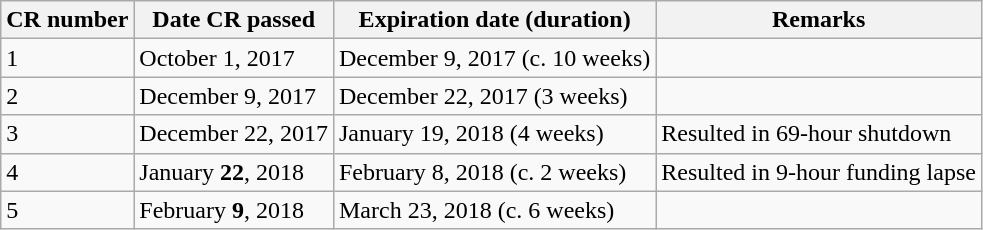<table class="wikitable">
<tr>
<th>CR number</th>
<th>Date CR passed</th>
<th>Expiration date (duration)</th>
<th>Remarks</th>
</tr>
<tr>
<td>1</td>
<td>October 1, 2017</td>
<td>December 9, 2017 (c. 10 weeks)</td>
<td></td>
</tr>
<tr>
<td>2</td>
<td>December 9, 2017</td>
<td>December 22, 2017 (3 weeks)</td>
<td></td>
</tr>
<tr>
<td>3</td>
<td>December 22, 2017</td>
<td>January 19, 2018 (4 weeks)</td>
<td>Resulted in 69-hour shutdown</td>
</tr>
<tr>
<td>4</td>
<td>January <strong>22</strong>, 2018</td>
<td>February 8, 2018 (c. 2 weeks)</td>
<td>Resulted in 9-hour funding lapse</td>
</tr>
<tr>
<td>5</td>
<td>February <strong>9</strong>, 2018</td>
<td>March 23, 2018 (c. 6 weeks)</td>
<td></td>
</tr>
</table>
